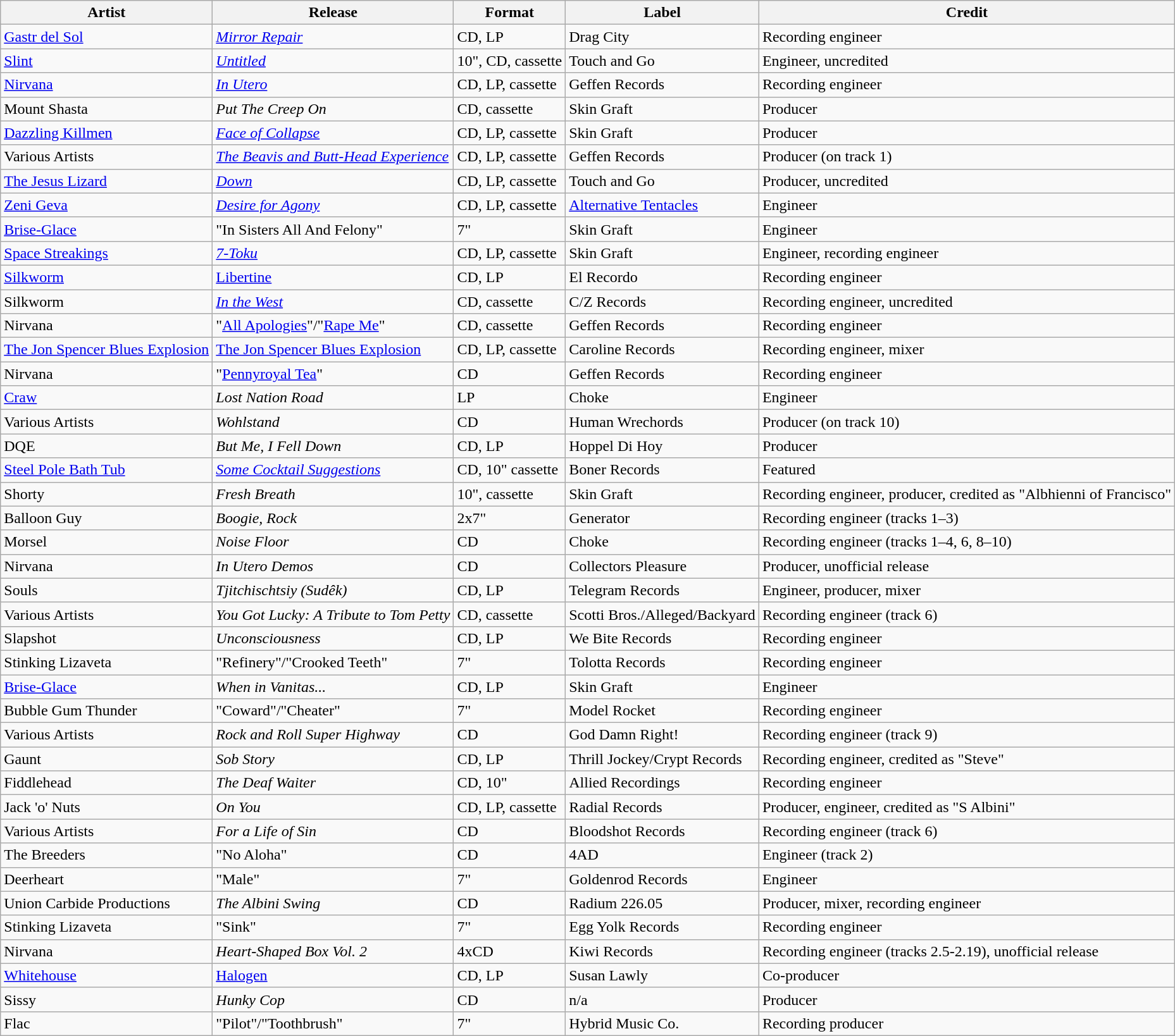<table class="wikitable sortable">
<tr>
<th>Artist</th>
<th>Release</th>
<th>Format</th>
<th>Label</th>
<th>Credit</th>
</tr>
<tr>
<td><a href='#'>Gastr del Sol</a></td>
<td><em><a href='#'>Mirror Repair</a></em></td>
<td>CD, LP</td>
<td>Drag City</td>
<td>Recording engineer</td>
</tr>
<tr>
<td><a href='#'>Slint</a></td>
<td><a href='#'><em>Untitled</em></a></td>
<td>10", CD, cassette</td>
<td>Touch and Go</td>
<td>Engineer, uncredited</td>
</tr>
<tr>
<td><a href='#'>Nirvana</a></td>
<td><em><a href='#'>In Utero</a></em></td>
<td>CD, LP, cassette</td>
<td>Geffen Records</td>
<td>Recording engineer</td>
</tr>
<tr>
<td>Mount Shasta</td>
<td><em>Put The Creep On</em></td>
<td>CD, cassette</td>
<td>Skin Graft</td>
<td>Producer</td>
</tr>
<tr>
<td><a href='#'>Dazzling Killmen</a></td>
<td><em><a href='#'>Face of Collapse</a></em></td>
<td>CD, LP, cassette</td>
<td>Skin Graft</td>
<td>Producer</td>
</tr>
<tr>
<td>Various Artists</td>
<td><em><a href='#'>The Beavis and Butt-Head Experience</a></em></td>
<td>CD, LP, cassette</td>
<td>Geffen Records</td>
<td>Producer (on track 1)</td>
</tr>
<tr>
<td><a href='#'>The Jesus Lizard</a></td>
<td><a href='#'><em>Down</em></a></td>
<td>CD, LP, cassette</td>
<td>Touch and Go</td>
<td>Producer, uncredited</td>
</tr>
<tr>
<td><a href='#'>Zeni Geva</a></td>
<td><em><a href='#'>Desire for Agony</a></em></td>
<td>CD, LP, cassette</td>
<td><a href='#'>Alternative Tentacles</a></td>
<td>Engineer</td>
</tr>
<tr>
<td><a href='#'>Brise-Glace</a></td>
<td>"In Sisters All And Felony"</td>
<td>7"</td>
<td>Skin Graft</td>
<td>Engineer</td>
</tr>
<tr>
<td><a href='#'>Space Streakings</a></td>
<td><em><a href='#'>7-Toku</a></em></td>
<td>CD, LP, cassette</td>
<td>Skin Graft</td>
<td>Engineer, recording engineer</td>
</tr>
<tr>
<td><a href='#'>Silkworm</a></td>
<td><a href='#'>Libertine</a></td>
<td>CD, LP</td>
<td>El Recordo</td>
<td>Recording engineer</td>
</tr>
<tr>
<td>Silkworm</td>
<td><em><a href='#'>In the West</a></em></td>
<td>CD, cassette</td>
<td>C/Z Records</td>
<td>Recording engineer, uncredited</td>
</tr>
<tr>
<td>Nirvana</td>
<td>"<a href='#'>All Apologies</a>"/"<a href='#'>Rape Me</a>"</td>
<td>CD, cassette</td>
<td>Geffen Records</td>
<td>Recording engineer</td>
</tr>
<tr>
<td><a href='#'>The Jon Spencer Blues Explosion</a></td>
<td><a href='#'>The Jon Spencer Blues Explosion</a></td>
<td>CD, LP, cassette</td>
<td>Caroline Records</td>
<td>Recording engineer, mixer</td>
</tr>
<tr>
<td>Nirvana</td>
<td>"<a href='#'>Pennyroyal Tea</a>"</td>
<td>CD</td>
<td>Geffen Records</td>
<td>Recording engineer</td>
</tr>
<tr>
<td><a href='#'>Craw</a></td>
<td><em>Lost Nation Road</em></td>
<td>LP</td>
<td>Choke</td>
<td>Engineer</td>
</tr>
<tr>
<td>Various Artists</td>
<td><em>Wohlstand</em></td>
<td>CD</td>
<td>Human Wrechords</td>
<td>Producer (on track 10)</td>
</tr>
<tr>
<td>DQE</td>
<td><em>But Me, I Fell Down</em></td>
<td>CD, LP</td>
<td>Hoppel Di Hoy</td>
<td>Producer</td>
</tr>
<tr>
<td><a href='#'>Steel Pole Bath Tub</a></td>
<td><em><a href='#'>Some Cocktail Suggestions</a></em></td>
<td>CD, 10" cassette</td>
<td>Boner Records</td>
<td>Featured</td>
</tr>
<tr>
<td>Shorty</td>
<td><em>Fresh Breath</em></td>
<td>10", cassette</td>
<td>Skin Graft</td>
<td>Recording engineer, producer, credited as "Albhienni of Francisco"</td>
</tr>
<tr>
<td>Balloon Guy</td>
<td><em>Boogie, Rock</em></td>
<td>2x7"</td>
<td>Generator</td>
<td>Recording engineer (tracks 1–3)</td>
</tr>
<tr>
<td>Morsel</td>
<td><em>Noise Floor</em></td>
<td>CD</td>
<td>Choke</td>
<td>Recording engineer (tracks 1–4, 6, 8–10)</td>
</tr>
<tr>
<td>Nirvana</td>
<td><em>In Utero Demos</em></td>
<td>CD</td>
<td>Collectors Pleasure</td>
<td>Producer, unofficial release</td>
</tr>
<tr>
<td>Souls</td>
<td><em>Tjitchischtsiy (Sudêk)</em></td>
<td>CD, LP</td>
<td>Telegram Records</td>
<td>Engineer, producer, mixer</td>
</tr>
<tr>
<td>Various Artists</td>
<td><em>You Got Lucky: A Tribute to Tom Petty</em></td>
<td>CD, cassette</td>
<td>Scotti Bros./Alleged/Backyard</td>
<td>Recording engineer (track 6)</td>
</tr>
<tr>
<td>Slapshot</td>
<td><em>Unconsciousness</em></td>
<td>CD, LP</td>
<td>We Bite Records</td>
<td>Recording engineer</td>
</tr>
<tr>
<td>Stinking Lizaveta</td>
<td>"Refinery"/"Crooked Teeth"</td>
<td>7"</td>
<td>Tolotta Records</td>
<td>Recording engineer</td>
</tr>
<tr>
<td><a href='#'>Brise-Glace</a></td>
<td><em>When in Vanitas...</em></td>
<td>CD, LP</td>
<td>Skin Graft</td>
<td>Engineer</td>
</tr>
<tr>
<td>Bubble Gum Thunder</td>
<td>"Coward"/"Cheater"</td>
<td>7"</td>
<td>Model Rocket</td>
<td>Recording engineer</td>
</tr>
<tr>
<td>Various Artists</td>
<td><em>Rock and Roll Super Highway</em></td>
<td>CD</td>
<td>God Damn Right!</td>
<td>Recording engineer (track 9)</td>
</tr>
<tr>
<td>Gaunt</td>
<td><em>Sob Story</em></td>
<td>CD, LP</td>
<td>Thrill Jockey/Crypt Records</td>
<td>Recording engineer, credited as "Steve"</td>
</tr>
<tr>
<td>Fiddlehead</td>
<td><em>The Deaf Waiter</em></td>
<td>CD, 10"</td>
<td>Allied Recordings</td>
<td>Recording engineer</td>
</tr>
<tr>
<td>Jack 'o' Nuts</td>
<td><em>On You</em></td>
<td>CD, LP, cassette</td>
<td>Radial Records</td>
<td>Producer, engineer, credited as "S Albini"</td>
</tr>
<tr>
<td>Various Artists</td>
<td><em>For a Life of Sin</em></td>
<td>CD</td>
<td>Bloodshot Records</td>
<td>Recording engineer (track 6)</td>
</tr>
<tr>
<td>The Breeders</td>
<td>"No Aloha"</td>
<td>CD</td>
<td>4AD</td>
<td>Engineer (track 2)</td>
</tr>
<tr>
<td>Deerheart</td>
<td>"Male"</td>
<td>7"</td>
<td>Goldenrod Records</td>
<td>Engineer</td>
</tr>
<tr>
<td>Union Carbide Productions</td>
<td><em>The Albini Swing</em></td>
<td>CD</td>
<td>Radium 226.05</td>
<td>Producer, mixer, recording engineer</td>
</tr>
<tr>
<td>Stinking Lizaveta</td>
<td>"Sink"</td>
<td>7"</td>
<td>Egg Yolk Records</td>
<td>Recording engineer</td>
</tr>
<tr>
<td>Nirvana</td>
<td><em>Heart-Shaped Box Vol. 2</em></td>
<td>4xCD</td>
<td>Kiwi Records</td>
<td>Recording engineer (tracks 2.5-2.19), unofficial release</td>
</tr>
<tr>
<td><a href='#'>Whitehouse</a></td>
<td><a href='#'>Halogen</a></td>
<td>CD, LP</td>
<td>Susan Lawly</td>
<td>Co-producer</td>
</tr>
<tr>
<td>Sissy</td>
<td><em>Hunky Cop</em></td>
<td>CD</td>
<td>n/a</td>
<td>Producer</td>
</tr>
<tr>
<td>Flac</td>
<td>"Pilot"/"Toothbrush"</td>
<td>7"</td>
<td>Hybrid Music Co.</td>
<td>Recording producer</td>
</tr>
</table>
